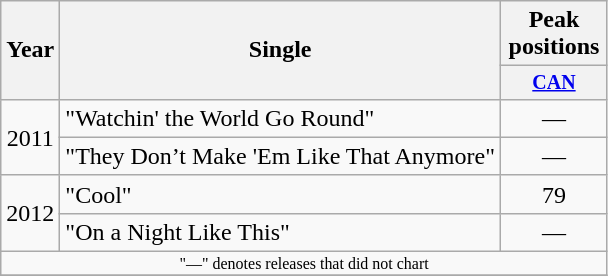<table class="wikitable" style="text-align:center;">
<tr>
<th rowspan="2">Year</th>
<th rowspan="2">Single</th>
<th>Peak positions</th>
</tr>
<tr style="font-size:smaller;">
<th width="65"><a href='#'>CAN</a></th>
</tr>
<tr>
<td rowspan="2">2011</td>
<td align="left">"Watchin' the World Go Round"</td>
<td>—</td>
</tr>
<tr>
<td align="left">"They Don’t Make 'Em Like That Anymore"</td>
<td>—</td>
</tr>
<tr>
<td rowspan="2">2012</td>
<td align="left">"Cool"</td>
<td>79</td>
</tr>
<tr>
<td align="left">"On a Night Like This"</td>
<td>—</td>
</tr>
<tr>
<td colspan="3" style="font-size:8pt">"—" denotes releases that did not chart</td>
</tr>
<tr>
</tr>
</table>
